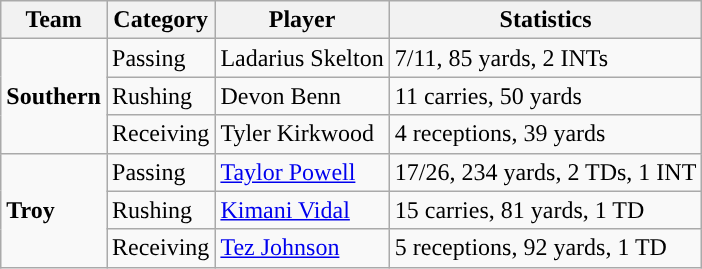<table class="wikitable" style="float: left;">
<tr>
<th>Team</th>
<th>Category</th>
<th>Player</th>
<th>Statistics</th>
</tr>
<tr>
<td rowspan=3><strong>Southern</strong></td>
<td>Passing</td>
<td>Ladarius Skelton</td>
<td>7/11, 85 yards, 2 INTs</td>
</tr>
<tr>
<td>Rushing</td>
<td>Devon Benn</td>
<td>11 carries, 50 yards</td>
</tr>
<tr>
<td>Receiving</td>
<td>Tyler Kirkwood</td>
<td>4 receptions, 39 yards</td>
</tr>
<tr>
<td rowspan=3><strong>Troy</strong></td>
<td>Passing</td>
<td><a href='#'>Taylor Powell</a></td>
<td>17/26, 234 yards, 2 TDs, 1 INT</td>
</tr>
<tr>
<td>Rushing</td>
<td><a href='#'>Kimani Vidal</a></td>
<td>15 carries, 81 yards, 1 TD</td>
</tr>
<tr>
<td>Receiving</td>
<td><a href='#'>Tez Johnson</a></td>
<td>5 receptions, 92 yards, 1 TD</td>
</tr>
</table>
